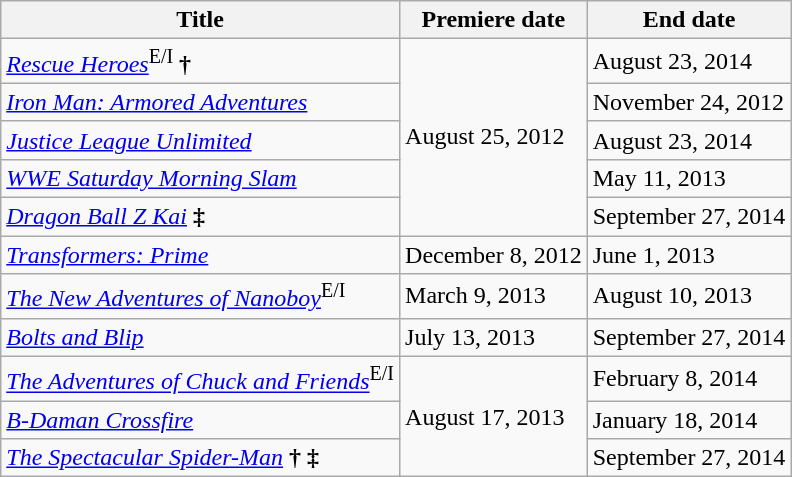<table class="wikitable sortable">
<tr>
<th>Title</th>
<th>Premiere date</th>
<th>End date</th>
</tr>
<tr>
<td><em><a href='#'>Rescue Heroes</a></em><sup>E/I</sup> <strong>†</strong></td>
<td rowspan=5>August 25, 2012</td>
<td>August 23, 2014</td>
</tr>
<tr>
<td><em><a href='#'>Iron Man: Armored Adventures</a></em></td>
<td>November 24, 2012</td>
</tr>
<tr>
<td><em><a href='#'>Justice League Unlimited</a></em></td>
<td>August 23, 2014</td>
</tr>
<tr>
<td><em><a href='#'>WWE Saturday Morning Slam</a></em></td>
<td>May 11, 2013</td>
</tr>
<tr>
<td><em><a href='#'>Dragon Ball Z Kai</a></em> <strong>‡</strong></td>
<td>September 27, 2014</td>
</tr>
<tr>
<td><em><a href='#'>Transformers: Prime</a></em></td>
<td>December 8, 2012</td>
<td>June 1, 2013</td>
</tr>
<tr>
<td><em><a href='#'>The New Adventures of Nanoboy</a></em><sup>E/I</sup></td>
<td>March 9, 2013</td>
<td>August 10, 2013</td>
</tr>
<tr>
<td><em><a href='#'>Bolts and Blip</a></em></td>
<td>July 13, 2013</td>
<td>September 27, 2014</td>
</tr>
<tr>
<td><em><a href='#'>The Adventures of Chuck and Friends</a></em><sup>E/I</sup></td>
<td rowspan=3>August 17, 2013</td>
<td>February 8, 2014</td>
</tr>
<tr>
<td><em><a href='#'>B-Daman Crossfire</a></em></td>
<td>January 18, 2014</td>
</tr>
<tr>
<td><em><a href='#'>The Spectacular Spider-Man</a></em> <strong>†</strong> <strong>‡</strong></td>
<td>September 27, 2014</td>
</tr>
</table>
